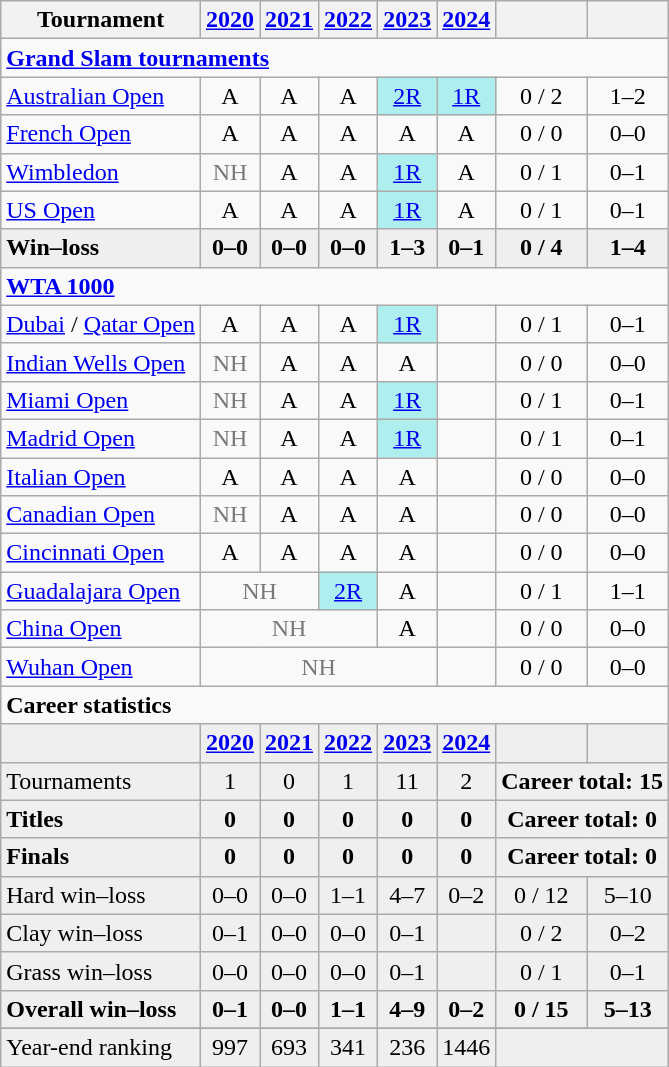<table class="wikitable" style="text-align:center">
<tr>
<th>Tournament</th>
<th><a href='#'>2020</a></th>
<th><a href='#'>2021</a></th>
<th><a href='#'>2022</a></th>
<th><a href='#'>2023</a></th>
<th><a href='#'>2024</a></th>
<th></th>
<th></th>
</tr>
<tr>
<td colspan="9" align="left"><strong><a href='#'>Grand Slam tournaments</a></strong></td>
</tr>
<tr>
<td align="left"><a href='#'>Australian Open</a></td>
<td>A</td>
<td>A</td>
<td>A</td>
<td bgcolor="afeeee"><a href='#'>2R</a></td>
<td bgcolor="afeeee"><a href='#'>1R</a></td>
<td>0 / 2</td>
<td>1–2</td>
</tr>
<tr>
<td align="left"><a href='#'>French Open</a></td>
<td>A</td>
<td>A</td>
<td>A</td>
<td>A</td>
<td>A</td>
<td>0 / 0</td>
<td>0–0</td>
</tr>
<tr>
<td align="left"><a href='#'>Wimbledon</a></td>
<td style=color:#797979>NH</td>
<td>A</td>
<td>A</td>
<td bgcolor="afeeee"><a href='#'>1R</a></td>
<td>A</td>
<td>0 / 1</td>
<td>0–1</td>
</tr>
<tr>
<td align="left"><a href='#'>US Open</a></td>
<td>A</td>
<td>A</td>
<td>A</td>
<td bgcolor="afeeee"><a href='#'>1R</a></td>
<td>A</td>
<td>0 / 1</td>
<td>0–1</td>
</tr>
<tr style="background:#efefef;font-weight:bold">
<td align="left">Win–loss</td>
<td>0–0</td>
<td>0–0</td>
<td>0–0</td>
<td>1–3</td>
<td>0–1</td>
<td>0 / 4</td>
<td>1–4</td>
</tr>
<tr>
<td colspan="9" align="left"><strong><a href='#'>WTA 1000</a></strong></td>
</tr>
<tr>
<td align=left><a href='#'>Dubai</a> / <a href='#'>Qatar Open</a></td>
<td>A</td>
<td>A</td>
<td>A</td>
<td bgcolor=afeeee><a href='#'>1R</a></td>
<td></td>
<td>0 / 1</td>
<td>0–1</td>
</tr>
<tr>
<td align=left><a href='#'>Indian Wells Open</a></td>
<td style=color:#797979>NH</td>
<td>A</td>
<td>A</td>
<td>A</td>
<td></td>
<td>0 / 0</td>
<td>0–0</td>
</tr>
<tr>
<td align=left><a href='#'>Miami Open</a></td>
<td style=color:#797979>NH</td>
<td>A</td>
<td>A</td>
<td bgcolor=afeeee><a href='#'>1R</a></td>
<td></td>
<td>0 / 1</td>
<td>0–1</td>
</tr>
<tr>
<td align=left><a href='#'>Madrid Open</a></td>
<td style=color:#797979>NH</td>
<td>A</td>
<td>A</td>
<td bgcolor=afeeee><a href='#'>1R</a></td>
<td></td>
<td>0 / 1</td>
<td>0–1</td>
</tr>
<tr>
<td align=left><a href='#'>Italian Open</a></td>
<td>A</td>
<td>A</td>
<td>A</td>
<td>A</td>
<td></td>
<td>0 / 0</td>
<td>0–0</td>
</tr>
<tr>
<td align=left><a href='#'>Canadian Open</a></td>
<td style=color:#797979>NH</td>
<td>A</td>
<td>A</td>
<td>A</td>
<td></td>
<td>0 / 0</td>
<td>0–0</td>
</tr>
<tr>
<td align=left><a href='#'>Cincinnati Open</a></td>
<td>A</td>
<td>A</td>
<td>A</td>
<td>A</td>
<td></td>
<td>0 / 0</td>
<td>0–0</td>
</tr>
<tr>
<td align="left"><a href='#'>Guadalajara Open</a></td>
<td colspan="2" style="color:#797979">NH</td>
<td bgcolor="afeeee"><a href='#'>2R</a></td>
<td>A</td>
<td></td>
<td>0 / 1</td>
<td>1–1</td>
</tr>
<tr>
<td align="left"><a href='#'>China Open</a></td>
<td colspan="3" style="color:#797979">NH</td>
<td>A</td>
<td></td>
<td>0 / 0</td>
<td>0–0</td>
</tr>
<tr>
<td align="left"><a href='#'>Wuhan Open</a></td>
<td colspan="4" style="color:#797979">NH</td>
<td></td>
<td>0 / 0</td>
<td>0–0</td>
</tr>
<tr>
<td colspan="9" align="left"><strong>Career statistics</strong></td>
</tr>
<tr style="background:#efefef;font-weight:bold">
<td></td>
<td><a href='#'>2020</a></td>
<td><a href='#'>2021</a></td>
<td><a href='#'>2022</a></td>
<td><a href='#'>2023</a></td>
<td><a href='#'>2024</a></td>
<td></td>
<td></td>
</tr>
<tr bgcolor=efefef>
<td align=left>Tournaments</td>
<td>1</td>
<td>0</td>
<td>1</td>
<td>11</td>
<td>2</td>
<td colspan="3"><strong>Career total: 15</strong></td>
</tr>
<tr style="background:#efefef;font-weight:bold">
<td align=left>Titles</td>
<td>0</td>
<td>0</td>
<td>0</td>
<td>0</td>
<td>0</td>
<td colspan="3">Career total: 0</td>
</tr>
<tr style="background:#efefef;font-weight:bold">
<td align=left>Finals</td>
<td>0</td>
<td>0</td>
<td>0</td>
<td>0</td>
<td>0</td>
<td colspan="3">Career total: 0</td>
</tr>
<tr bgcolor=efefef>
<td align=left>Hard win–loss</td>
<td>0–0</td>
<td>0–0</td>
<td>1–1</td>
<td>4–7</td>
<td>0–2</td>
<td>0 / 12</td>
<td>5–10</td>
</tr>
<tr bgcolor=efefef>
<td align=left>Clay win–loss</td>
<td>0–1</td>
<td>0–0</td>
<td>0–0</td>
<td>0–1</td>
<td></td>
<td>0 / 2</td>
<td>0–2</td>
</tr>
<tr bgcolor=efefef>
<td align=left>Grass win–loss</td>
<td>0–0</td>
<td>0–0</td>
<td>0–0</td>
<td>0–1</td>
<td></td>
<td>0 / 1</td>
<td>0–1</td>
</tr>
<tr style="background:#efefef;font-weight:bold">
<td align=left>Overall win–loss</td>
<td>0–1</td>
<td>0–0</td>
<td>1–1</td>
<td>4–9</td>
<td>0–2</td>
<td>0 / 15</td>
<td>5–13</td>
</tr>
<tr style="background:#efefef;font-weight:bold">
</tr>
<tr bgcolor=efefef>
<td align=left>Year-end ranking</td>
<td>997</td>
<td>693</td>
<td>341</td>
<td>236</td>
<td>1446</td>
<td colspan="3"></td>
</tr>
</table>
